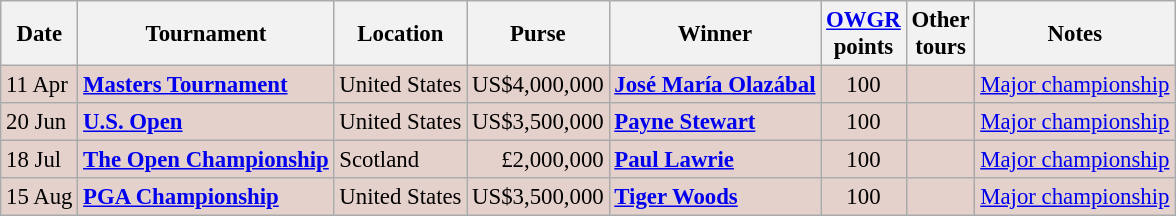<table class="wikitable" style="font-size:95%">
<tr>
<th>Date</th>
<th>Tournament</th>
<th>Location</th>
<th>Purse</th>
<th>Winner</th>
<th><a href='#'>OWGR</a><br>points</th>
<th>Other<br>tours</th>
<th>Notes</th>
</tr>
<tr style="background:#e5d1cb;">
<td>11 Apr</td>
<td><strong><a href='#'>Masters Tournament</a></strong></td>
<td>United States</td>
<td align=right>US$4,000,000</td>
<td> <strong><a href='#'>José María Olazábal</a></strong></td>
<td align=center>100</td>
<td></td>
<td><a href='#'>Major championship</a></td>
</tr>
<tr style="background:#e5d1cb;">
<td>20 Jun</td>
<td><strong><a href='#'>U.S. Open</a></strong></td>
<td>United States</td>
<td align=right>US$3,500,000</td>
<td> <strong><a href='#'>Payne Stewart</a></strong></td>
<td align=center>100</td>
<td></td>
<td><a href='#'>Major championship</a></td>
</tr>
<tr style="background:#e5d1cb;">
<td>18 Jul</td>
<td><strong><a href='#'>The Open Championship</a></strong></td>
<td>Scotland</td>
<td align=right>£2,000,000</td>
<td> <strong><a href='#'>Paul Lawrie</a></strong></td>
<td align=center>100</td>
<td></td>
<td><a href='#'>Major championship</a></td>
</tr>
<tr style="background:#e5d1cb;">
<td>15 Aug</td>
<td><strong><a href='#'>PGA Championship</a></strong></td>
<td>United States</td>
<td align=right>US$3,500,000</td>
<td> <strong><a href='#'>Tiger Woods</a></strong></td>
<td align=center>100</td>
<td></td>
<td><a href='#'>Major championship</a></td>
</tr>
</table>
